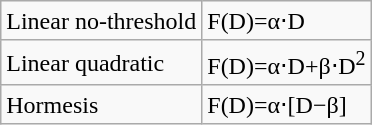<table class="wikitable">
<tr>
<td>Linear no-threshold</td>
<td>F(D)=α⋅D</td>
</tr>
<tr>
<td>Linear quadratic</td>
<td>F(D)=α⋅D+β⋅D<sup>2</sup></td>
</tr>
<tr>
<td>Hormesis</td>
<td>F(D)=α⋅[D−β]</td>
</tr>
</table>
